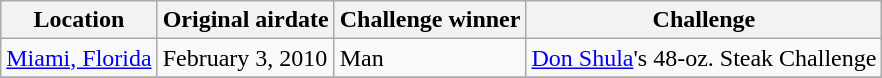<table class="wikitable sortable" border="2"">
<tr>
<th>Location</th>
<th>Original airdate</th>
<th>Challenge winner</th>
<th>Challenge</th>
</tr>
<tr>
<td><a href='#'>Miami, Florida</a></td>
<td>February 3, 2010</td>
<td>Man</td>
<td><a href='#'>Don Shula</a>'s 48-oz. Steak Challenge</td>
</tr>
<tr>
</tr>
</table>
